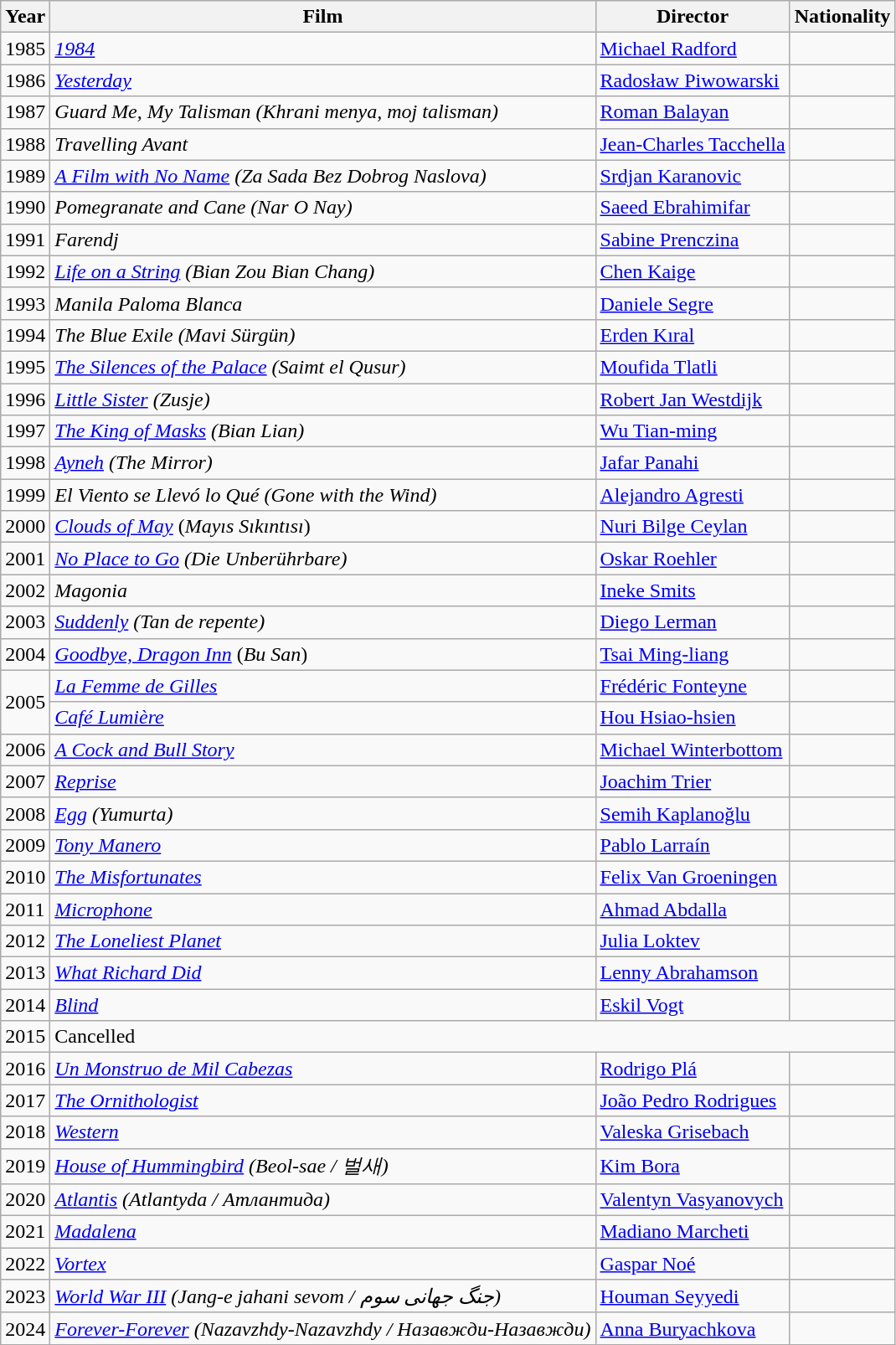<table class="wikitable">
<tr>
<th>Year</th>
<th>Film</th>
<th>Director</th>
<th>Nationality</th>
</tr>
<tr>
<td>1985</td>
<td><em><a href='#'>1984</a></em></td>
<td><a href='#'>Michael Radford</a></td>
<td> <br> </td>
</tr>
<tr>
<td>1986</td>
<td><em><a href='#'>Yesterday</a></em></td>
<td><a href='#'>Radosław Piwowarski</a></td>
<td></td>
</tr>
<tr>
<td>1987</td>
<td><em>Guard Me, My Talisman (Khrani menya, moj talisman)</em></td>
<td><a href='#'>Roman Balayan</a></td>
<td></td>
</tr>
<tr>
<td>1988</td>
<td><em>Travelling Avant</em></td>
<td><a href='#'>Jean-Charles Tacchella</a></td>
<td></td>
</tr>
<tr>
<td>1989</td>
<td><em><a href='#'>A Film with No Name</a> (Za Sada Bez Dobrog Naslova)</em></td>
<td><a href='#'>Srdjan Karanovic</a></td>
<td></td>
</tr>
<tr>
<td>1990</td>
<td><em>Pomegranate and Cane (Nar O Nay)</em></td>
<td><a href='#'>Saeed Ebrahimifar</a></td>
<td></td>
</tr>
<tr>
<td>1991</td>
<td><em>Farendj</em></td>
<td><a href='#'>Sabine Prenczina</a></td>
<td></td>
</tr>
<tr>
<td>1992</td>
<td><em><a href='#'>Life on a String</a> (Bian Zou Bian Chang)</em></td>
<td><a href='#'>Chen Kaige</a></td>
<td></td>
</tr>
<tr>
<td>1993</td>
<td><em>Manila Paloma Blanca</em></td>
<td><a href='#'>Daniele Segre</a></td>
<td></td>
</tr>
<tr>
<td>1994</td>
<td><em>The Blue Exile (Mavi Sürgün)</em></td>
<td><a href='#'>Erden Kıral</a></td>
<td></td>
</tr>
<tr>
<td>1995</td>
<td><em><a href='#'>The Silences of the Palace</a> (Saimt el Qusur)</em></td>
<td><a href='#'>Moufida Tlatli</a></td>
<td></td>
</tr>
<tr>
<td>1996</td>
<td><em><a href='#'>Little Sister</a> (Zusje)</em></td>
<td><a href='#'>Robert Jan Westdijk</a></td>
<td></td>
</tr>
<tr>
<td>1997</td>
<td><em><a href='#'>The King of Masks</a> (Bian Lian)</em></td>
<td><a href='#'>Wu Tian-ming</a></td>
<td></td>
</tr>
<tr>
<td>1998</td>
<td><em><a href='#'>Ayneh</a> (The Mirror)</em></td>
<td><a href='#'>Jafar Panahi</a></td>
<td></td>
</tr>
<tr>
<td>1999</td>
<td><em>El Viento se Llevó lo Qué (Gone with the Wind)</em></td>
<td><a href='#'>Alejandro Agresti</a></td>
<td></td>
</tr>
<tr>
<td>2000</td>
<td><em><a href='#'>Clouds of May</a></em> (<em>Mayıs Sıkıntısı</em>)</td>
<td><a href='#'>Nuri Bilge Ceylan</a></td>
<td></td>
</tr>
<tr>
<td>2001</td>
<td><em><a href='#'>No Place to Go</a> (Die Unberührbare)</em></td>
<td><a href='#'>Oskar Roehler</a></td>
<td></td>
</tr>
<tr>
<td>2002</td>
<td><em>Magonia</em></td>
<td><a href='#'>Ineke Smits</a></td>
<td></td>
</tr>
<tr>
<td>2003</td>
<td><em><a href='#'>Suddenly</a> (Tan de repente)</em></td>
<td><a href='#'>Diego Lerman</a></td>
<td></td>
</tr>
<tr>
<td>2004</td>
<td><em><a href='#'>Goodbye, Dragon Inn</a></em> (<em>Bu San</em>)</td>
<td><a href='#'>Tsai Ming-liang</a></td>
<td></td>
</tr>
<tr>
<td rowspan="2">2005</td>
<td><em><a href='#'>La Femme de Gilles</a></em></td>
<td><a href='#'>Frédéric Fonteyne</a></td>
<td></td>
</tr>
<tr>
<td><em><a href='#'>Café Lumière</a></em></td>
<td><a href='#'>Hou Hsiao-hsien</a></td>
<td></td>
</tr>
<tr>
<td>2006</td>
<td><em><a href='#'>A Cock and Bull Story</a></em></td>
<td><a href='#'>Michael Winterbottom</a></td>
<td></td>
</tr>
<tr>
<td>2007</td>
<td><em><a href='#'>Reprise</a></em></td>
<td><a href='#'>Joachim Trier</a></td>
<td></td>
</tr>
<tr>
<td>2008</td>
<td><em><a href='#'>Egg</a> (Yumurta)</em></td>
<td><a href='#'>Semih Kaplanoğlu</a></td>
<td></td>
</tr>
<tr>
<td>2009</td>
<td><em><a href='#'>Tony Manero</a></em></td>
<td><a href='#'>Pablo Larraín</a></td>
<td></td>
</tr>
<tr>
<td>2010</td>
<td><em><a href='#'>The Misfortunates</a></em></td>
<td><a href='#'>Felix Van Groeningen</a></td>
<td></td>
</tr>
<tr>
<td>2011</td>
<td><em><a href='#'>Microphone</a></em></td>
<td><a href='#'>Ahmad Abdalla</a></td>
<td></td>
</tr>
<tr>
<td>2012</td>
<td><em><a href='#'>The Loneliest Planet</a></em></td>
<td><a href='#'>Julia Loktev</a></td>
<td> <br> </td>
</tr>
<tr>
<td>2013</td>
<td><em><a href='#'>What Richard Did</a></em></td>
<td><a href='#'>Lenny Abrahamson</a></td>
<td></td>
</tr>
<tr>
<td>2014</td>
<td><em><a href='#'>Blind</a></em></td>
<td><a href='#'>Eskil Vogt</a></td>
<td></td>
</tr>
<tr>
<td>2015</td>
<td colspan="3">Cancelled</td>
</tr>
<tr>
<td>2016</td>
<td><em><a href='#'>Un Monstruo de Mil Cabezas</a></em></td>
<td><a href='#'>Rodrigo Plá</a></td>
<td></td>
</tr>
<tr>
<td>2017</td>
<td><em><a href='#'>The Ornithologist</a></em></td>
<td><a href='#'>João Pedro Rodrigues</a></td>
<td></td>
</tr>
<tr>
<td>2018</td>
<td><em><a href='#'>Western</a></em></td>
<td><a href='#'>Valeska Grisebach</a></td>
<td></td>
</tr>
<tr>
<td>2019</td>
<td><em><a href='#'>House of Hummingbird</a> (Beol-sae / 벌새)</em></td>
<td><a href='#'>Kim Bora</a></td>
<td></td>
</tr>
<tr>
<td>2020</td>
<td><em><a href='#'>Atlantis</a> (Atlantyda / Атлантида)</em></td>
<td><a href='#'>Valentyn Vasyanovych</a></td>
<td></td>
</tr>
<tr>
<td>2021</td>
<td><em><a href='#'>Madalena</a></em></td>
<td><a href='#'>Madiano Marcheti</a></td>
<td></td>
</tr>
<tr>
<td>2022</td>
<td><em><a href='#'>Vortex</a></em></td>
<td><a href='#'>Gaspar Noé</a></td>
<td></td>
</tr>
<tr>
<td>2023</td>
<td><em><a href='#'>World War III</a> (Jang-e jahani sevom / جنگ جهانی سوم)</em></td>
<td><a href='#'>Houman Seyyedi</a></td>
<td></td>
</tr>
<tr>
<td>2024</td>
<td><em><a href='#'>Forever-Forever</a> (Nazavzhdy-Nazavzhdy / Назавжди-Назавжди)</em></td>
<td><a href='#'>Anna Buryachkova</a></td>
<td> <br> </td>
</tr>
</table>
